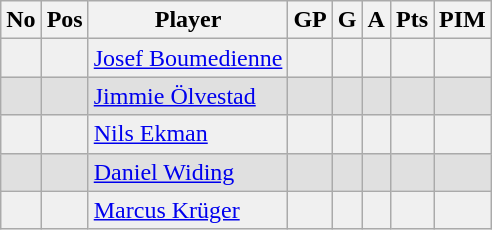<table class="wikitable sortable">
<tr>
<th>No</th>
<th>Pos</th>
<th>Player</th>
<th>GP</th>
<th>G</th>
<th>A</th>
<th>Pts</th>
<th>PIM</th>
</tr>
<tr bgcolor="#f0f0f0">
<td></td>
<td></td>
<td> <a href='#'>Josef Boumedienne</a></td>
<td></td>
<td></td>
<td></td>
<td></td>
<td></td>
</tr>
<tr bgcolor="#e0e0e0">
<td></td>
<td></td>
<td> <a href='#'>Jimmie Ölvestad</a></td>
<td></td>
<td></td>
<td></td>
<td></td>
<td></td>
</tr>
<tr bgcolor="#f0f0f0">
<td></td>
<td></td>
<td> <a href='#'>Nils Ekman</a></td>
<td></td>
<td></td>
<td></td>
<td></td>
<td></td>
</tr>
<tr bgcolor="#e0e0e0">
<td></td>
<td></td>
<td> <a href='#'>Daniel Widing</a></td>
<td></td>
<td></td>
<td></td>
<td></td>
<td></td>
</tr>
<tr bgcolor="#f0f0f0">
<td></td>
<td></td>
<td> <a href='#'>Marcus Krüger</a></td>
<td></td>
<td></td>
<td></td>
<td></td>
<td></td>
</tr>
</table>
